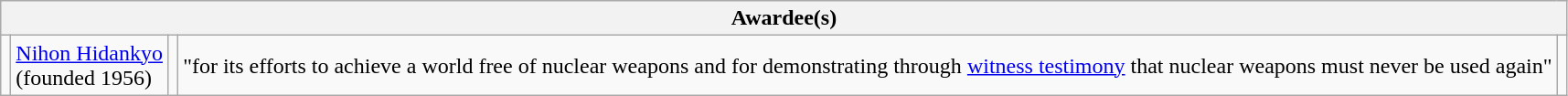<table class="wikitable">
<tr>
<th colspan="5">Awardee(s)</th>
</tr>
<tr>
<td></td>
<td><a href='#'>Nihon Hidankyo</a><br>(founded 1956)</td>
<td></td>
<td>"for its efforts to achieve a world free of nuclear weapons and for demonstrating through <a href='#'>witness testimony</a> that nuclear weapons must never be used again"</td>
<td></td>
</tr>
</table>
